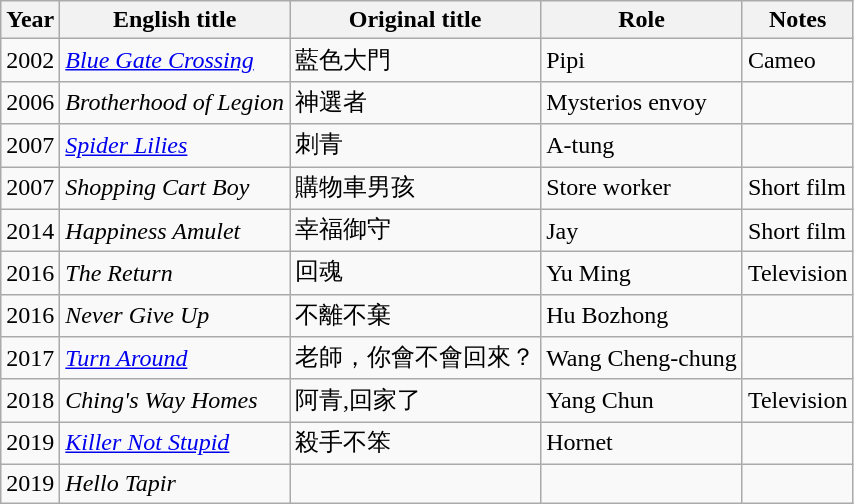<table class="wikitable sortable">
<tr>
<th>Year</th>
<th>English title</th>
<th>Original title</th>
<th>Role</th>
<th class="unsortable">Notes</th>
</tr>
<tr>
<td>2002</td>
<td><em><a href='#'>Blue Gate Crossing</a></em></td>
<td>藍色大門</td>
<td>Pipi</td>
<td>Cameo</td>
</tr>
<tr>
<td>2006</td>
<td><em>Brotherhood of Legion</em></td>
<td>神選者</td>
<td>Mysterios envoy</td>
<td></td>
</tr>
<tr>
<td>2007</td>
<td><em><a href='#'>Spider Lilies</a></em></td>
<td>刺青</td>
<td>A-tung</td>
<td></td>
</tr>
<tr>
<td>2007</td>
<td><em>Shopping Cart Boy</em></td>
<td>購物車男孩</td>
<td>Store worker</td>
<td>Short film</td>
</tr>
<tr>
<td>2014</td>
<td><em>Happiness Amulet</em></td>
<td>幸福御守</td>
<td>Jay</td>
<td>Short film</td>
</tr>
<tr>
<td>2016</td>
<td><em>The Return</em></td>
<td>回魂</td>
<td>Yu Ming</td>
<td>Television</td>
</tr>
<tr>
<td>2016</td>
<td><em>Never Give Up</em></td>
<td>不離不棄</td>
<td>Hu Bozhong</td>
<td></td>
</tr>
<tr>
<td>2017</td>
<td><em><a href='#'>Turn Around</a></em></td>
<td>老師，你會不會回來？</td>
<td>Wang Cheng-chung</td>
<td></td>
</tr>
<tr>
<td>2018</td>
<td><em>Ching's Way Homes</em></td>
<td>阿青,回家了</td>
<td>Yang Chun</td>
<td>Television</td>
</tr>
<tr>
<td>2019</td>
<td><em><a href='#'>Killer Not Stupid</a></em></td>
<td>殺手不笨</td>
<td>Hornet</td>
<td></td>
</tr>
<tr>
<td>2019</td>
<td><em>Hello Tapir</em></td>
<td></td>
<td></td>
<td></td>
</tr>
</table>
